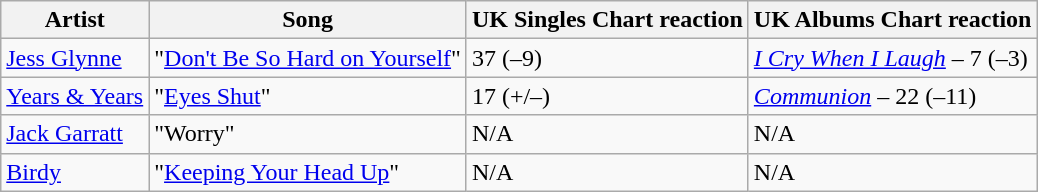<table class="wikitable">
<tr>
<th>Artist</th>
<th>Song</th>
<th>UK Singles Chart reaction</th>
<th>UK Albums Chart reaction</th>
</tr>
<tr>
<td><a href='#'>Jess Glynne</a></td>
<td>"<a href='#'>Don't Be So Hard on Yourself</a>"</td>
<td>37 (–9)</td>
<td><em><a href='#'>I Cry When I Laugh</a></em> – 7 (–3)</td>
</tr>
<tr>
<td><a href='#'>Years & Years</a></td>
<td>"<a href='#'>Eyes Shut</a>"</td>
<td>17 (+/–)</td>
<td><em><a href='#'>Communion</a></em> – 22 (–11)</td>
</tr>
<tr>
<td><a href='#'>Jack Garratt</a></td>
<td>"Worry"</td>
<td>N/A</td>
<td>N/A</td>
</tr>
<tr>
<td><a href='#'>Birdy</a></td>
<td>"<a href='#'>Keeping Your Head Up</a>"</td>
<td>N/A</td>
<td>N/A</td>
</tr>
</table>
